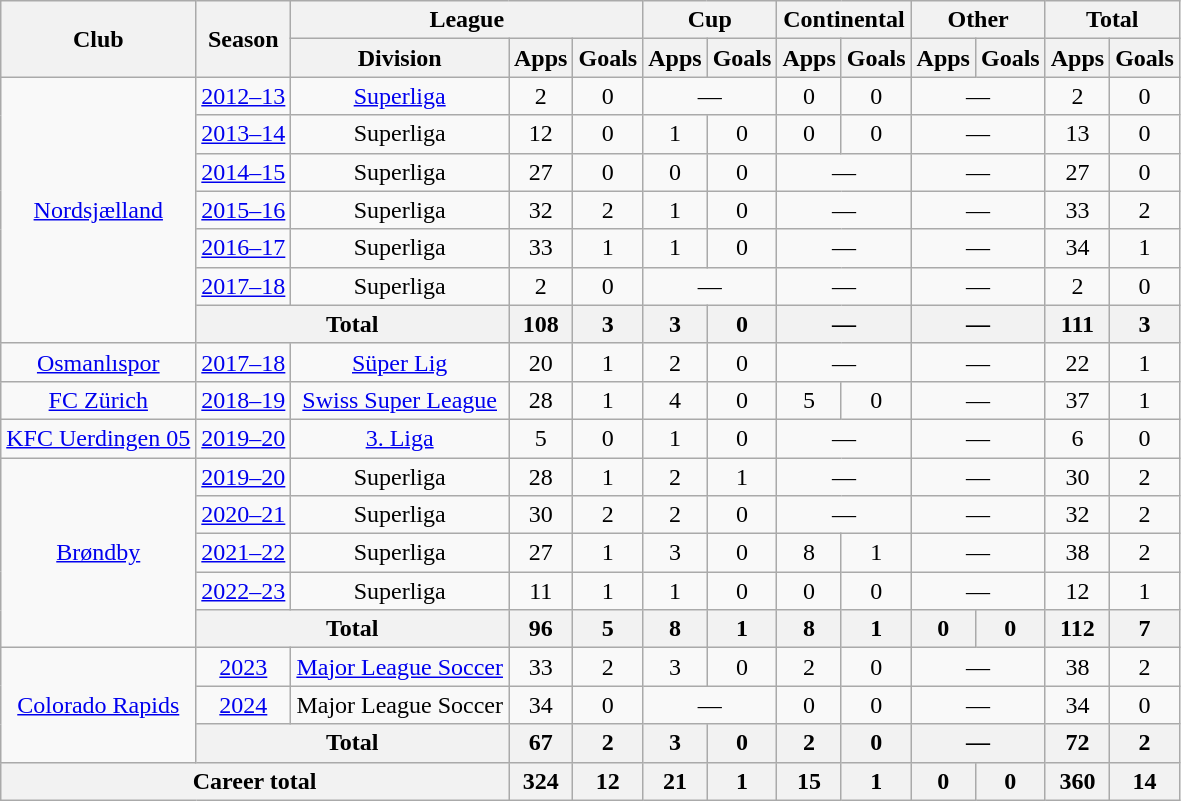<table class="wikitable" style="text-align:center">
<tr>
<th rowspan="2">Club</th>
<th rowspan="2">Season</th>
<th colspan="3">League</th>
<th colspan="2">Cup</th>
<th colspan="2">Continental</th>
<th colspan="2">Other</th>
<th colspan="2">Total</th>
</tr>
<tr>
<th>Division</th>
<th>Apps</th>
<th>Goals</th>
<th>Apps</th>
<th>Goals</th>
<th>Apps</th>
<th>Goals</th>
<th>Apps</th>
<th>Goals</th>
<th>Apps</th>
<th>Goals</th>
</tr>
<tr>
<td rowspan="7"><a href='#'>Nordsjælland</a></td>
<td><a href='#'>2012–13</a></td>
<td><a href='#'>Superliga</a></td>
<td>2</td>
<td>0</td>
<td colspan="2">—</td>
<td>0</td>
<td>0</td>
<td colspan="2">—</td>
<td>2</td>
<td>0</td>
</tr>
<tr>
<td><a href='#'>2013–14</a></td>
<td>Superliga</td>
<td>12</td>
<td>0</td>
<td>1</td>
<td>0</td>
<td>0</td>
<td>0</td>
<td colspan="2">—</td>
<td>13</td>
<td>0</td>
</tr>
<tr>
<td><a href='#'>2014–15</a></td>
<td>Superliga</td>
<td>27</td>
<td>0</td>
<td>0</td>
<td>0</td>
<td colspan="2">—</td>
<td colspan="2">—</td>
<td>27</td>
<td>0</td>
</tr>
<tr>
<td><a href='#'>2015–16</a></td>
<td>Superliga</td>
<td>32</td>
<td>2</td>
<td>1</td>
<td>0</td>
<td colspan="2">—</td>
<td colspan="2">—</td>
<td>33</td>
<td>2</td>
</tr>
<tr>
<td><a href='#'>2016–17</a></td>
<td>Superliga</td>
<td>33</td>
<td>1</td>
<td>1</td>
<td>0</td>
<td colspan="2">—</td>
<td colspan="2">—</td>
<td>34</td>
<td>1</td>
</tr>
<tr>
<td><a href='#'>2017–18</a></td>
<td>Superliga</td>
<td>2</td>
<td>0</td>
<td colspan="2">—</td>
<td colspan="2">—</td>
<td colspan="2">—</td>
<td>2</td>
<td>0</td>
</tr>
<tr>
<th colspan="2">Total</th>
<th>108</th>
<th>3</th>
<th>3</th>
<th>0</th>
<th colspan="2">—</th>
<th colspan="2">—</th>
<th>111</th>
<th>3</th>
</tr>
<tr>
<td><a href='#'>Osmanlıspor</a></td>
<td><a href='#'>2017–18</a></td>
<td><a href='#'>Süper Lig</a></td>
<td>20</td>
<td>1</td>
<td>2</td>
<td>0</td>
<td colspan="2">—</td>
<td colspan="2">—</td>
<td>22</td>
<td>1</td>
</tr>
<tr>
<td><a href='#'>FC Zürich</a></td>
<td><a href='#'>2018–19</a></td>
<td><a href='#'>Swiss Super League</a></td>
<td>28</td>
<td>1</td>
<td>4</td>
<td>0</td>
<td>5</td>
<td>0</td>
<td colspan="2">—</td>
<td>37</td>
<td>1</td>
</tr>
<tr>
<td><a href='#'>KFC Uerdingen 05</a></td>
<td><a href='#'>2019–20</a></td>
<td><a href='#'>3. Liga</a></td>
<td>5</td>
<td>0</td>
<td>1</td>
<td>0</td>
<td colspan="2">—</td>
<td colspan="2">—</td>
<td>6</td>
<td>0</td>
</tr>
<tr>
<td rowspan="5"><a href='#'>Brøndby</a></td>
<td><a href='#'>2019–20</a></td>
<td>Superliga</td>
<td>28</td>
<td>1</td>
<td>2</td>
<td>1</td>
<td colspan="2">—</td>
<td colspan="2">—</td>
<td>30</td>
<td>2</td>
</tr>
<tr>
<td><a href='#'>2020–21</a></td>
<td>Superliga</td>
<td>30</td>
<td>2</td>
<td>2</td>
<td>0</td>
<td colspan="2">—</td>
<td colspan="2">—</td>
<td>32</td>
<td>2</td>
</tr>
<tr>
<td><a href='#'>2021–22</a></td>
<td>Superliga</td>
<td>27</td>
<td>1</td>
<td>3</td>
<td>0</td>
<td>8</td>
<td>1</td>
<td colspan="2">—</td>
<td>38</td>
<td>2</td>
</tr>
<tr>
<td><a href='#'>2022–23</a></td>
<td>Superliga</td>
<td>11</td>
<td>1</td>
<td>1</td>
<td>0</td>
<td>0</td>
<td>0</td>
<td colspan="2">—</td>
<td>12</td>
<td>1</td>
</tr>
<tr>
<th colspan="2">Total</th>
<th>96</th>
<th>5</th>
<th>8</th>
<th>1</th>
<th>8</th>
<th>1</th>
<th>0</th>
<th>0</th>
<th>112</th>
<th>7</th>
</tr>
<tr>
<td rowspan="3"><a href='#'>Colorado Rapids</a></td>
<td><a href='#'>2023</a></td>
<td><a href='#'>Major League Soccer</a></td>
<td>33</td>
<td>2</td>
<td>3</td>
<td>0</td>
<td>2</td>
<td>0</td>
<td colspan="2">—</td>
<td>38</td>
<td>2</td>
</tr>
<tr>
<td><a href='#'>2024</a></td>
<td>Major League Soccer</td>
<td>34</td>
<td>0</td>
<td colspan="2">—</td>
<td>0</td>
<td>0</td>
<td colspan="2">—</td>
<td>34</td>
<td>0</td>
</tr>
<tr>
<th colspan="2">Total</th>
<th>67</th>
<th>2</th>
<th>3</th>
<th>0</th>
<th>2</th>
<th>0</th>
<th colspan="2">—</th>
<th>72</th>
<th>2</th>
</tr>
<tr>
<th colspan="3">Career total</th>
<th>324</th>
<th>12</th>
<th>21</th>
<th>1</th>
<th>15</th>
<th>1</th>
<th>0</th>
<th>0</th>
<th>360</th>
<th>14</th>
</tr>
</table>
